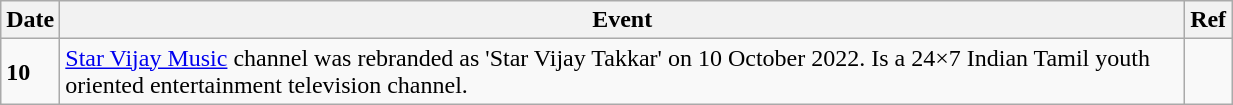<table class="wikitable" width="65%">
<tr>
<th>Date</th>
<th>Event</th>
<th>Ref</th>
</tr>
<tr>
<td><strong>10</strong></td>
<td><a href='#'>Star Vijay Music</a> channel was rebranded as 'Star Vijay Takkar' on 10 October 2022. Is a 24×7 Indian Tamil youth oriented entertainment television channel.</td>
<td></td>
</tr>
</table>
